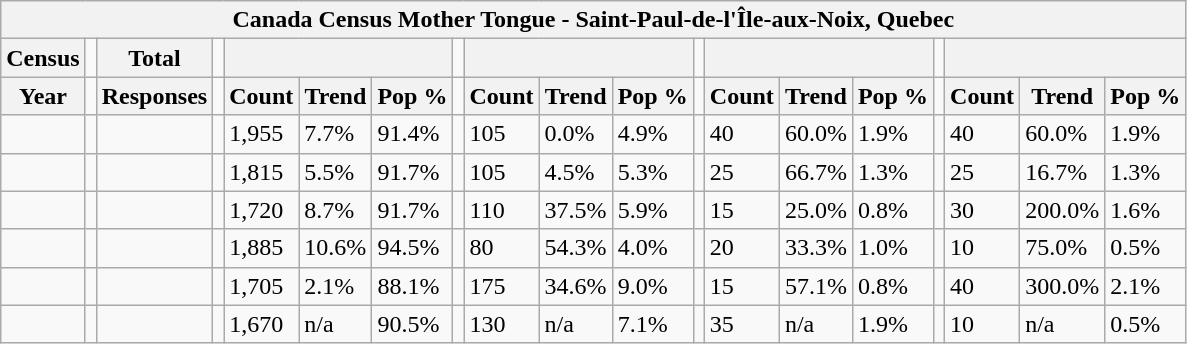<table class="wikitable">
<tr>
<th colspan="19">Canada Census Mother Tongue - Saint-Paul-de-l'Île-aux-Noix, Quebec</th>
</tr>
<tr>
<th>Census</th>
<td></td>
<th>Total</th>
<td colspan="1"></td>
<th colspan="3"></th>
<td colspan="1"></td>
<th colspan="3"></th>
<td colspan="1"></td>
<th colspan="3"></th>
<td colspan="1"></td>
<th colspan="3"></th>
</tr>
<tr>
<th>Year</th>
<td></td>
<th>Responses</th>
<td></td>
<th>Count</th>
<th>Trend</th>
<th>Pop %</th>
<td></td>
<th>Count</th>
<th>Trend</th>
<th>Pop %</th>
<td></td>
<th>Count</th>
<th>Trend</th>
<th>Pop %</th>
<td></td>
<th>Count</th>
<th>Trend</th>
<th>Pop %</th>
</tr>
<tr>
<td></td>
<td></td>
<td></td>
<td></td>
<td>1,955</td>
<td> 7.7%</td>
<td>91.4%</td>
<td></td>
<td>105</td>
<td> 0.0%</td>
<td>4.9%</td>
<td></td>
<td>40</td>
<td> 60.0%</td>
<td>1.9%</td>
<td></td>
<td>40</td>
<td> 60.0%</td>
<td>1.9%</td>
</tr>
<tr>
<td></td>
<td></td>
<td></td>
<td></td>
<td>1,815</td>
<td> 5.5%</td>
<td>91.7%</td>
<td></td>
<td>105</td>
<td> 4.5%</td>
<td>5.3%</td>
<td></td>
<td>25</td>
<td> 66.7%</td>
<td>1.3%</td>
<td></td>
<td>25</td>
<td> 16.7%</td>
<td>1.3%</td>
</tr>
<tr>
<td></td>
<td></td>
<td></td>
<td></td>
<td>1,720</td>
<td> 8.7%</td>
<td>91.7%</td>
<td></td>
<td>110</td>
<td> 37.5%</td>
<td>5.9%</td>
<td></td>
<td>15</td>
<td> 25.0%</td>
<td>0.8%</td>
<td></td>
<td>30</td>
<td> 200.0%</td>
<td>1.6%</td>
</tr>
<tr>
<td></td>
<td></td>
<td></td>
<td></td>
<td>1,885</td>
<td> 10.6%</td>
<td>94.5%</td>
<td></td>
<td>80</td>
<td> 54.3%</td>
<td>4.0%</td>
<td></td>
<td>20</td>
<td> 33.3%</td>
<td>1.0%</td>
<td></td>
<td>10</td>
<td> 75.0%</td>
<td>0.5%</td>
</tr>
<tr>
<td></td>
<td></td>
<td></td>
<td></td>
<td>1,705</td>
<td> 2.1%</td>
<td>88.1%</td>
<td></td>
<td>175</td>
<td> 34.6%</td>
<td>9.0%</td>
<td></td>
<td>15</td>
<td> 57.1%</td>
<td>0.8%</td>
<td></td>
<td>40</td>
<td> 300.0%</td>
<td>2.1%</td>
</tr>
<tr>
<td></td>
<td></td>
<td></td>
<td></td>
<td>1,670</td>
<td>n/a</td>
<td>90.5%</td>
<td></td>
<td>130</td>
<td>n/a</td>
<td>7.1%</td>
<td></td>
<td>35</td>
<td>n/a</td>
<td>1.9%</td>
<td></td>
<td>10</td>
<td>n/a</td>
<td>0.5%</td>
</tr>
</table>
